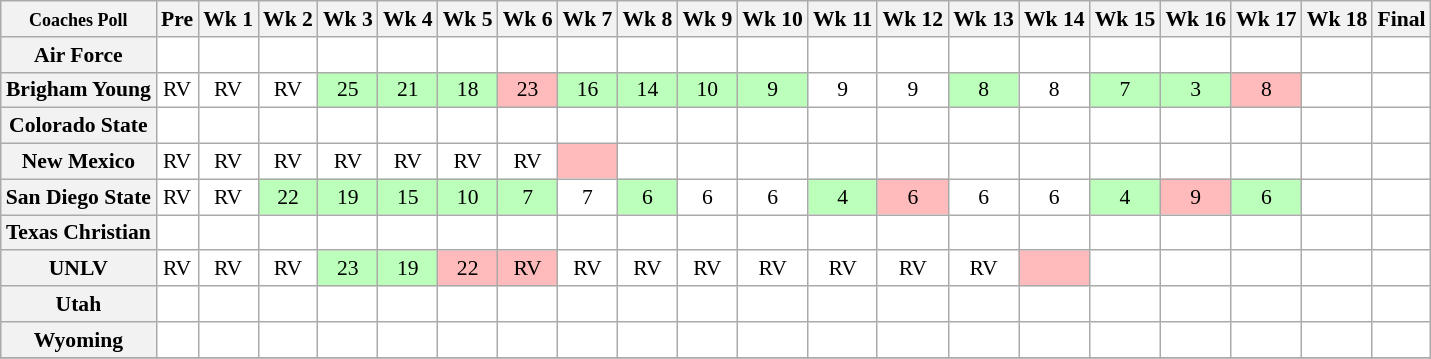<table class="wikitable" style="white-space:nowrap;font-size:90%;">
<tr>
<th><small>Coaches Poll</small></th>
<th>Pre</th>
<th>Wk 1</th>
<th>Wk 2</th>
<th>Wk 3</th>
<th>Wk 4</th>
<th>Wk 5</th>
<th>Wk 6</th>
<th>Wk 7</th>
<th>Wk 8</th>
<th>Wk 9</th>
<th>Wk 10</th>
<th>Wk 11</th>
<th>Wk 12</th>
<th>Wk 13</th>
<th>Wk 14</th>
<th>Wk 15</th>
<th>Wk 16</th>
<th>Wk 17</th>
<th>Wk 18</th>
<th>Final</th>
</tr>
<tr style="text-align:center;">
<th align="left">Air Force</th>
<td style="background:#FFFFFF;"></td>
<td style="background:#FFFFFF;"></td>
<td style="background:#FFFFFF;"></td>
<td style="background:#FFFFFF;"></td>
<td style="background:#FFFFFF;"></td>
<td style="background:#FFFFFF;"></td>
<td style="background:#FFFFFF;"></td>
<td style="background:#FFFFFF;"></td>
<td style="background:#FFFFFF;"></td>
<td style="background:#FFFFFF;"></td>
<td style="background:#FFFFFF;"></td>
<td style="background:#FFFFFF;"></td>
<td style="background:#FFFFFF;"></td>
<td style="background:#FFFFFF;"></td>
<td style="background:#FFFFFF;"></td>
<td style="background:#FFFFFF;"></td>
<td style="background:#FFFFFF;"></td>
<td style="background:#FFFFFF;"></td>
<td style="background:#FFFFFF;"></td>
<td style="background:#FFFFFF;"></td>
</tr>
<tr style="text-align:center;">
<th>Brigham Young</th>
<td style="background:#FFFFFF;">RV</td>
<td style="background:#FFFFFF;">RV</td>
<td style="background:#FFFFFF;">RV</td>
<td style="background:#BBFFBB;">25</td>
<td style="background:#BBFFBB;">21</td>
<td style="background:#BBFFBB;">18</td>
<td style="background:#FFBBBB;">23</td>
<td style="background:#BBFFBB;">16</td>
<td style="background:#BBFFBB;">14</td>
<td style="background:#BBFFBB;">10</td>
<td style="background:#BBFFBB;">9</td>
<td style="background:#FFFFFF;">9</td>
<td style="background:#FFFFFF;">9</td>
<td style="background:#BBFFBB;">8</td>
<td style="background:#FFFFFF;">8</td>
<td style="background:#BBFFBB;">7</td>
<td style="background:#BBFFBB;">3</td>
<td style="background:#FFBBBB;">8</td>
<td style="background:#FFFFFF;"></td>
<td style="background:#FFFFFF;"></td>
</tr>
<tr style="text-align:center;">
<th>Colorado State</th>
<td style="background:#FFFFFF;"></td>
<td style="background:#FFFFFF;"></td>
<td style="background:#FFFFFF;"></td>
<td style="background:#FFFFFF;"></td>
<td style="background:#FFFFFF;"></td>
<td style="background:#FFFFFF;"></td>
<td style="background:#FFFFFF;"></td>
<td style="background:#FFFFFF;"></td>
<td style="background:#FFFFFF;"></td>
<td style="background:#FFFFFF;"></td>
<td style="background:#FFFFFF;"></td>
<td style="background:#FFFFFF;"></td>
<td style="background:#FFFFFF;"></td>
<td style="background:#FFFFFF;"></td>
<td style="background:#FFFFFF;"></td>
<td style="background:#FFFFFF;"></td>
<td style="background:#FFFFFF;"></td>
<td style="background:#FFFFFF;"></td>
<td style="background:#FFFFFF;"></td>
<td style="background:#FFFFFF;"></td>
</tr>
<tr style="text-align:center;">
<th>New Mexico</th>
<td style="background:#FFFFFF;">RV</td>
<td style="background:#FFFFFF;">RV</td>
<td style="background:#FFFFFF;">RV</td>
<td style="background:#FFFFFF;">RV</td>
<td style="background:#FFFFFF;">RV</td>
<td style="background:#FFFFFF;">RV</td>
<td style="background:#FFFFFF;">RV</td>
<td style="background:#FFBBBB;"></td>
<td style="background:#FFFFFF;"></td>
<td style="background:#FFFFFF;"></td>
<td style="background:#FFFFFF;"></td>
<td style="background:#FFFFFF;"></td>
<td style="background:#FFFFFF;"></td>
<td style="background:#FFFFFF;"></td>
<td style="background:#FFFFFF;"></td>
<td style="background:#FFFFFF;"></td>
<td style="background:#FFFFFF;"></td>
<td style="background:#FFFFFF;"></td>
<td style="background:#FFFFFF;"></td>
<td style="background:#FFFFFF;"></td>
</tr>
<tr style="text-align:center;">
<th>San Diego State</th>
<td style="background:#FFFFFF;">RV</td>
<td style="background:#FFFFFF;">RV</td>
<td style="background:#BBFFBB;">22</td>
<td style="background:#BBFFBB;">19</td>
<td style="background:#BBFFBB;">15</td>
<td style="background:#BBFFBB;">10</td>
<td style="background:#BBFFBB;">7</td>
<td style="background:#FFFFFF;">7</td>
<td style="background:#BBFFBB;">6</td>
<td style="background:#FFFFFF;">6</td>
<td style="background:#FFFFFF;">6</td>
<td style="background:#BBFFBB;">4</td>
<td style="background:#FFBBBB;">6</td>
<td style="background:#FFFFFF;">6</td>
<td style="background:#FFFFFF;">6</td>
<td style="background:#BBFFBB;">4</td>
<td style="background:#FFBBBB;">9</td>
<td style="background:#BBFFBB;">6</td>
<td style="background:#FFFFFF;"></td>
<td style="background:#FFFFFF;"></td>
</tr>
<tr style="text-align:center;">
<th>Texas Christian</th>
<td style="background:#FFFFFF;"></td>
<td style="background:#FFFFFF;"></td>
<td style="background:#FFFFFF;"></td>
<td style="background:#FFFFFF;"></td>
<td style="background:#FFFFFF;"></td>
<td style="background:#FFFFFF;"></td>
<td style="background:#FFFFFF;"></td>
<td style="background:#FFFFFF;"></td>
<td style="background:#FFFFFF;"></td>
<td style="background:#FFFFFF;"></td>
<td style="background:#FFFFFF;"></td>
<td style="background:#FFFFFF;"></td>
<td style="background:#FFFFFF;"></td>
<td style="background:#FFFFFF;"></td>
<td style="background:#FFFFFF;"></td>
<td style="background:#FFFFFF;"></td>
<td style="background:#FFFFFF;"></td>
<td style="background:#FFFFFF;"></td>
<td style="background:#FFFFFF;"></td>
<td style="background:#FFFFFF;"></td>
</tr>
<tr style="text-align:center;">
<th>UNLV</th>
<td style="background:#FFFFFF;">RV</td>
<td style="background:#FFFFFF;">RV</td>
<td style="background:#FFFFFF;">RV</td>
<td style="background:#BBFFBB;">23</td>
<td style="background:#BBFFBB;">19</td>
<td style="background:#FFBBBB;">22</td>
<td style="background:#FFBBBB;">RV</td>
<td style="background:#FFFFFF;">RV</td>
<td style="background:#FFFFFF;">RV</td>
<td style="background:#FFFFFF;">RV</td>
<td style="background:#FFFFFF;">RV</td>
<td style="background:#FFFFFF;">RV</td>
<td style="background:#FFFFFF;">RV</td>
<td style="background:#FFFFFF;">RV</td>
<td style="background:#FFBBBB;"></td>
<td style="background:#FFFFFF;"></td>
<td style="background:#FFFFFF;"></td>
<td style="background:#FFFFFF;"></td>
<td style="background:#FFFFFF;"></td>
<td style="background:#FFFFFF;"></td>
</tr>
<tr style="text-align:center;">
<th>Utah</th>
<td style="background:#FFFFFF;"></td>
<td style="background:#FFFFFF;"></td>
<td style="background:#FFFFFF;"></td>
<td style="background:#FFFFFF;"></td>
<td style="background:#FFFFFF;"></td>
<td style="background:#FFFFFF;"></td>
<td style="background:#FFFFFF;"></td>
<td style="background:#FFFFFF;"></td>
<td style="background:#FFFFFF;"></td>
<td style="background:#FFFFFF;"></td>
<td style="background:#FFFFFF;"></td>
<td style="background:#FFFFFF;"></td>
<td style="background:#FFFFFF;"></td>
<td style="background:#FFFFFF;"></td>
<td style="background:#FFFFFF;"></td>
<td style="background:#FFFFFF;"></td>
<td style="background:#FFFFFF;"></td>
<td style="background:#FFFFFF;"></td>
<td style="background:#FFFFFF;"></td>
<td style="background:#FFFFFF;"></td>
</tr>
<tr style="text-align:center;">
<th>Wyoming</th>
<td style="background:#FFFFFF;"></td>
<td style="background:#FFFFFF;"></td>
<td style="background:#FFFFFF;"></td>
<td style="background:#FFFFFF;"></td>
<td style="background:#FFFFFF;"></td>
<td style="background:#FFFFFF;"></td>
<td style="background:#FFFFFF;"></td>
<td style="background:#FFFFFF;"></td>
<td style="background:#FFFFFF;"></td>
<td style="background:#FFFFFF;"></td>
<td style="background:#FFFFFF;"></td>
<td style="background:#FFFFFF;"></td>
<td style="background:#FFFFFF;"></td>
<td style="background:#FFFFFF;"></td>
<td style="background:#FFFFFF;"></td>
<td style="background:#FFFFFF;"></td>
<td style="background:#FFFFFF;"></td>
<td style="background:#FFFFFF;"></td>
<td style="background:#FFFFFF;"></td>
<td style="background:#FFFFFF;"></td>
</tr>
<tr style="text-align:center;">
</tr>
</table>
